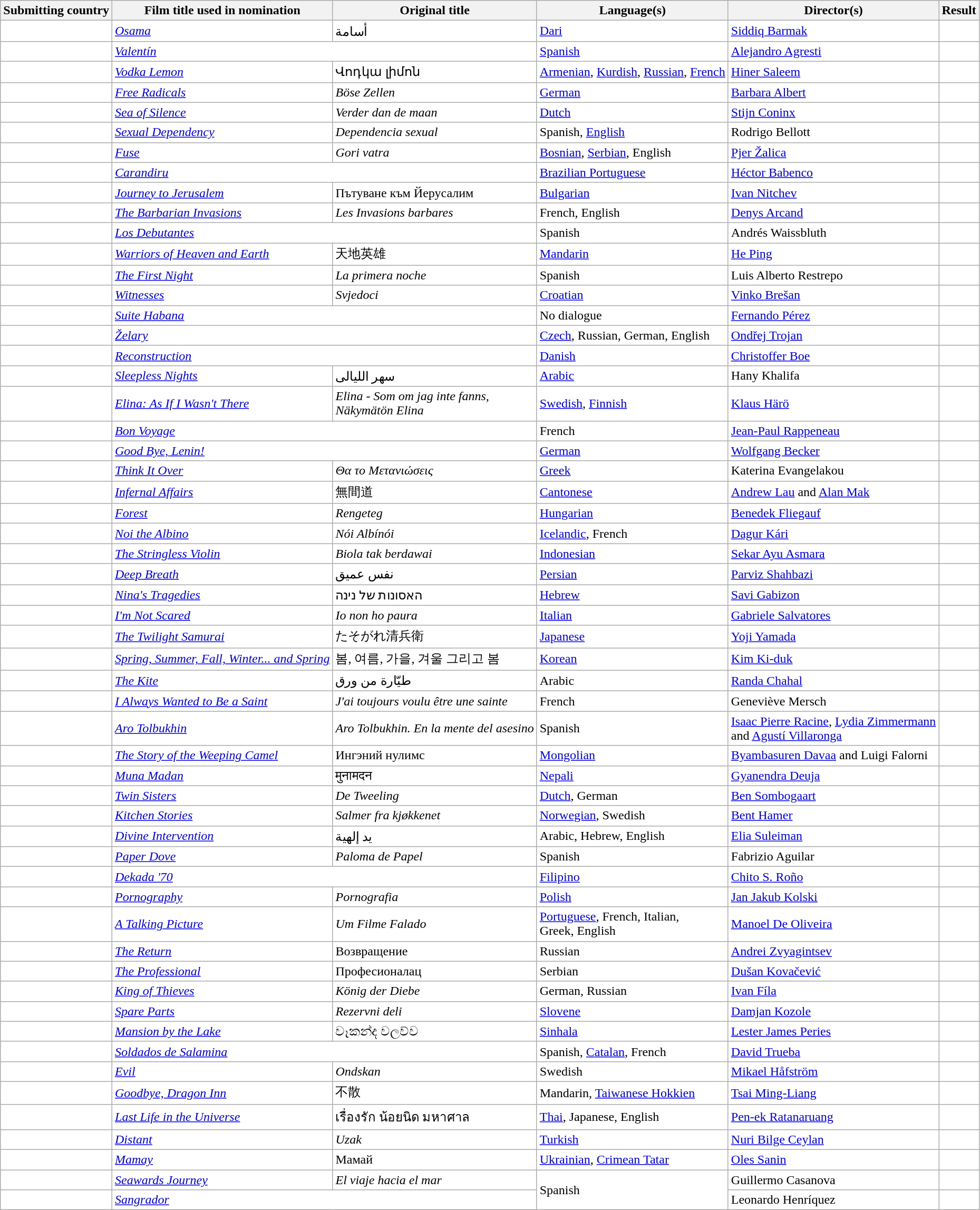<table class="wikitable sortable" width="98%" style="background:#ffffff;">
<tr>
<th>Submitting country</th>
<th>Film title used in nomination</th>
<th>Original title</th>
<th>Language(s)</th>
<th>Director(s)</th>
<th>Result</th>
</tr>
<tr>
<td></td>
<td><em><a href='#'>Osama</a></em></td>
<td>أسامة</td>
<td><a href='#'>Dari</a></td>
<td><a href='#'>Siddiq Barmak</a></td>
<td></td>
</tr>
<tr>
<td></td>
<td colspan="2"><em><a href='#'>Valentín</a></em></td>
<td><a href='#'>Spanish</a></td>
<td><a href='#'>Alejandro Agresti</a></td>
<td></td>
</tr>
<tr>
<td></td>
<td><em><a href='#'>Vodka Lemon</a></em></td>
<td>Վոդկա լիմոն</td>
<td><a href='#'>Armenian</a>, <a href='#'>Kurdish</a>, <a href='#'>Russian</a>, <a href='#'>French</a></td>
<td><a href='#'>Hiner Saleem</a></td>
<td></td>
</tr>
<tr>
<td></td>
<td><em><a href='#'>Free Radicals</a></em></td>
<td><em>Böse Zellen</em></td>
<td><a href='#'>German</a></td>
<td><a href='#'>Barbara Albert</a></td>
<td></td>
</tr>
<tr>
<td></td>
<td><em><a href='#'>Sea of Silence</a></em></td>
<td><em>Verder dan de maan</em></td>
<td><a href='#'>Dutch</a></td>
<td><a href='#'>Stijn Coninx</a></td>
<td></td>
</tr>
<tr>
<td></td>
<td><em><a href='#'>Sexual Dependency</a></em></td>
<td><em>Dependencia sexual</em></td>
<td>Spanish, <a href='#'>English</a></td>
<td>Rodrigo Bellott</td>
<td></td>
</tr>
<tr>
<td></td>
<td><em><a href='#'>Fuse</a></em></td>
<td><em>Gori vatra</em></td>
<td><a href='#'>Bosnian</a>, <a href='#'>Serbian</a>, English</td>
<td><a href='#'>Pjer Žalica</a></td>
<td></td>
</tr>
<tr>
<td></td>
<td colspan="2"><em><a href='#'>Carandiru</a></em></td>
<td><a href='#'>Brazilian Portuguese</a></td>
<td><a href='#'>Héctor Babenco</a></td>
<td></td>
</tr>
<tr>
<td></td>
<td><em><a href='#'>Journey to Jerusalem</a></em></td>
<td>Пътуване към Йерусалим</td>
<td><a href='#'>Bulgarian</a></td>
<td><a href='#'>Ivan Nitchev</a></td>
<td></td>
</tr>
<tr>
<td></td>
<td><em><a href='#'>The Barbarian Invasions</a></em></td>
<td><em>Les Invasions barbares</em></td>
<td>French, English</td>
<td><a href='#'>Denys Arcand</a></td>
<td></td>
</tr>
<tr>
<td></td>
<td colspan="2"><em><a href='#'>Los Debutantes</a></em></td>
<td>Spanish</td>
<td>Andrés Waissbluth</td>
<td></td>
</tr>
<tr>
<td></td>
<td><em><a href='#'>Warriors of Heaven and Earth</a></em></td>
<td>天地英雄</td>
<td><a href='#'>Mandarin</a></td>
<td><a href='#'>He Ping</a></td>
<td></td>
</tr>
<tr>
<td></td>
<td><em><a href='#'>The First Night</a></em></td>
<td><em>La primera noche</em></td>
<td>Spanish</td>
<td>Luis Alberto Restrepo</td>
<td></td>
</tr>
<tr>
<td></td>
<td><em><a href='#'>Witnesses</a></em></td>
<td><em>Svjedoci</em></td>
<td><a href='#'>Croatian</a></td>
<td><a href='#'>Vinko Brešan</a></td>
<td></td>
</tr>
<tr>
<td></td>
<td colspan="2"><em><a href='#'>Suite Habana</a></em></td>
<td>No dialogue</td>
<td><a href='#'>Fernando Pérez</a></td>
<td></td>
</tr>
<tr>
<td></td>
<td colspan="2"><em><a href='#'>Želary</a></em></td>
<td><a href='#'>Czech</a>, Russian, German, English</td>
<td><a href='#'>Ondřej Trojan</a></td>
<td></td>
</tr>
<tr>
<td></td>
<td colspan="2"><em><a href='#'>Reconstruction</a></em></td>
<td><a href='#'>Danish</a></td>
<td><a href='#'>Christoffer Boe</a></td>
<td></td>
</tr>
<tr>
<td></td>
<td><em><a href='#'>Sleepless Nights</a></em></td>
<td>سهر الليالى</td>
<td><a href='#'>Arabic</a></td>
<td>Hany Khalifa</td>
<td></td>
</tr>
<tr>
<td></td>
<td><em><a href='#'>Elina: As If I Wasn't There</a></em></td>
<td><em>Elina - Som om jag inte fanns, <br>Näkymätön Elina</em></td>
<td><a href='#'>Swedish</a>, <a href='#'>Finnish</a></td>
<td><a href='#'>Klaus Härö</a></td>
<td></td>
</tr>
<tr>
<td></td>
<td colspan="2"><em><a href='#'>Bon Voyage</a></em></td>
<td>French</td>
<td><a href='#'>Jean-Paul Rappeneau</a></td>
<td></td>
</tr>
<tr>
<td></td>
<td colspan="2"><em><a href='#'>Good Bye, Lenin!</a></em></td>
<td><a href='#'>German</a></td>
<td><a href='#'>Wolfgang Becker</a></td>
<td></td>
</tr>
<tr>
<td></td>
<td><em><a href='#'>Think It Over</a></em></td>
<td><em>Θα το Μετανιώσεις</em></td>
<td><a href='#'>Greek</a></td>
<td>Katerina Evangelakou</td>
<td></td>
</tr>
<tr>
<td></td>
<td><em><a href='#'>Infernal Affairs</a></em></td>
<td>無間道</td>
<td><a href='#'>Cantonese</a></td>
<td><a href='#'>Andrew Lau</a> and <a href='#'>Alan Mak</a></td>
<td></td>
</tr>
<tr>
<td></td>
<td><em><a href='#'>Forest</a></em></td>
<td><em>Rengeteg</em></td>
<td><a href='#'>Hungarian</a></td>
<td><a href='#'>Benedek Fliegauf</a></td>
<td></td>
</tr>
<tr>
<td></td>
<td><em><a href='#'>Noi the Albino</a></em></td>
<td><em>Nói Albínói</em></td>
<td><a href='#'>Icelandic</a>, French</td>
<td><a href='#'>Dagur Kári</a></td>
<td></td>
</tr>
<tr>
<td></td>
<td><em><a href='#'>The Stringless Violin</a></em></td>
<td><em>Biola tak berdawai</em></td>
<td><a href='#'>Indonesian</a></td>
<td><a href='#'>Sekar Ayu Asmara</a></td>
<td></td>
</tr>
<tr>
<td></td>
<td><em><a href='#'>Deep Breath</a></em></td>
<td>نفس عمیق</td>
<td><a href='#'>Persian</a></td>
<td><a href='#'>Parviz Shahbazi</a></td>
<td></td>
</tr>
<tr>
<td></td>
<td><em><a href='#'>Nina's Tragedies</a></em></td>
<td>האסונות של נינה</td>
<td><a href='#'>Hebrew</a></td>
<td><a href='#'>Savi Gabizon</a></td>
<td></td>
</tr>
<tr>
<td></td>
<td><em><a href='#'>I'm Not Scared</a></em></td>
<td><em>Io non ho paura</em></td>
<td><a href='#'>Italian</a></td>
<td><a href='#'>Gabriele Salvatores</a></td>
<td></td>
</tr>
<tr>
<td></td>
<td><em><a href='#'>The Twilight Samurai</a></em></td>
<td>たそがれ清兵衛</td>
<td><a href='#'>Japanese</a></td>
<td><a href='#'>Yoji Yamada</a></td>
<td></td>
</tr>
<tr>
<td></td>
<td><em><a href='#'>Spring, Summer, Fall, Winter... and Spring</a></em></td>
<td>봄, 여름, 가을, 겨울 그리고 봄</td>
<td><a href='#'>Korean</a></td>
<td><a href='#'>Kim Ki-duk</a></td>
<td></td>
</tr>
<tr>
<td></td>
<td><em><a href='#'>The Kite</a></em></td>
<td>طيّارة من ورق</td>
<td>Arabic</td>
<td><a href='#'>Randa Chahal</a></td>
<td></td>
</tr>
<tr>
<td></td>
<td><em><a href='#'>I Always Wanted to Be a Saint</a></em></td>
<td><em>J'ai toujours voulu être une sainte</em></td>
<td>French</td>
<td>Geneviève Mersch</td>
<td></td>
</tr>
<tr>
<td></td>
<td><em><a href='#'>Aro Tolbukhin</a></em></td>
<td><em>Aro Tolbukhin. En la mente del asesino</em></td>
<td>Spanish</td>
<td><a href='#'>Isaac Pierre Racine</a>, <a href='#'>Lydia Zimmermann</a> <br> and <a href='#'>Agustí Villaronga</a></td>
<td></td>
</tr>
<tr>
<td></td>
<td><em><a href='#'>The Story of the Weeping Camel</a></em></td>
<td>Ингэний нулимс</td>
<td><a href='#'>Mongolian</a></td>
<td><a href='#'>Byambasuren Davaa</a> and Luigi Falorni</td>
<td></td>
</tr>
<tr>
<td></td>
<td><em><a href='#'>Muna Madan</a></em></td>
<td>मुनामदन</td>
<td><a href='#'>Nepali</a></td>
<td><a href='#'>Gyanendra Deuja</a></td>
<td></td>
</tr>
<tr>
<td></td>
<td><em><a href='#'>Twin Sisters</a></em></td>
<td><em>De Tweeling</em></td>
<td><a href='#'>Dutch</a>, German</td>
<td><a href='#'>Ben Sombogaart</a></td>
<td></td>
</tr>
<tr>
<td></td>
<td><em><a href='#'>Kitchen Stories</a></em></td>
<td><em>Salmer fra kjøkkenet</em></td>
<td><a href='#'>Norwegian</a>, Swedish</td>
<td><a href='#'>Bent Hamer</a></td>
<td></td>
</tr>
<tr>
<td></td>
<td><em><a href='#'>Divine Intervention</a></em></td>
<td>يد إلهية</td>
<td>Arabic, Hebrew, English</td>
<td><a href='#'>Elia Suleiman</a></td>
<td></td>
</tr>
<tr>
<td></td>
<td><em><a href='#'>Paper Dove</a></em></td>
<td><em>Paloma de Papel</em></td>
<td>Spanish</td>
<td>Fabrizio Aguilar</td>
<td></td>
</tr>
<tr>
<td></td>
<td colspan="2"><em><a href='#'>Dekada '70</a></em></td>
<td><a href='#'>Filipino</a></td>
<td><a href='#'>Chito S. Roño</a></td>
<td></td>
</tr>
<tr>
<td></td>
<td><em><a href='#'>Pornography</a></em></td>
<td><em>Pornografia</em></td>
<td><a href='#'>Polish</a></td>
<td><a href='#'>Jan Jakub Kolski</a></td>
<td></td>
</tr>
<tr>
<td></td>
<td><em><a href='#'>A Talking Picture</a></em></td>
<td><em>Um Filme Falado</em></td>
<td><a href='#'>Portuguese</a>, French, Italian, <br>Greek, English</td>
<td><a href='#'>Manoel De Oliveira</a></td>
<td></td>
</tr>
<tr>
<td></td>
<td><em><a href='#'>The Return</a></em></td>
<td>Возвращение</td>
<td>Russian</td>
<td><a href='#'>Andrei Zvyagintsev</a></td>
<td></td>
</tr>
<tr>
<td></td>
<td><em><a href='#'>The Professional</a></em></td>
<td>Професионалац</td>
<td>Serbian</td>
<td><a href='#'>Dušan Kovačević</a></td>
<td></td>
</tr>
<tr>
<td></td>
<td><em><a href='#'>King of Thieves</a></em></td>
<td><em>König der Diebe</em></td>
<td>German, Russian</td>
<td><a href='#'>Ivan Fíla</a></td>
<td></td>
</tr>
<tr>
<td></td>
<td><em><a href='#'>Spare Parts</a></em></td>
<td><em>Rezervni deli</em></td>
<td><a href='#'>Slovene</a></td>
<td><a href='#'>Damjan Kozole</a></td>
<td></td>
</tr>
<tr>
<td></td>
<td><em><a href='#'>Mansion by the Lake</a></em></td>
<td>වෑකන්ද වලව්ව</td>
<td><a href='#'>Sinhala</a></td>
<td><a href='#'>Lester James Peries</a></td>
<td></td>
</tr>
<tr>
<td></td>
<td colspan="2"><em><a href='#'>Soldados de Salamina</a></em></td>
<td>Spanish, <a href='#'>Catalan</a>, French</td>
<td><a href='#'>David Trueba</a></td>
<td></td>
</tr>
<tr>
<td></td>
<td><em><a href='#'>Evil</a></em></td>
<td><em>Ondskan</em></td>
<td>Swedish</td>
<td><a href='#'>Mikael Håfström</a></td>
<td></td>
</tr>
<tr>
<td></td>
<td><em><a href='#'>Goodbye, Dragon Inn</a></em></td>
<td>不散</td>
<td>Mandarin, <a href='#'>Taiwanese Hokkien</a></td>
<td><a href='#'>Tsai Ming-Liang</a></td>
<td></td>
</tr>
<tr>
<td></td>
<td><em><a href='#'>Last Life in the Universe</a></em></td>
<td>เรื่องรัก น้อยนิด มหาศาล</td>
<td><a href='#'>Thai</a>, Japanese, English</td>
<td><a href='#'>Pen-ek Ratanaruang</a></td>
<td></td>
</tr>
<tr>
<td></td>
<td><em><a href='#'>Distant</a></em></td>
<td><em>Uzak</em></td>
<td><a href='#'>Turkish</a></td>
<td><a href='#'>Nuri Bilge Ceylan</a></td>
<td></td>
</tr>
<tr>
<td></td>
<td><em><a href='#'>Mamay</a></em></td>
<td>Мамай</td>
<td><a href='#'>Ukrainian</a>, <a href='#'>Crimean Tatar</a></td>
<td><a href='#'>Oles Sanin</a></td>
<td></td>
</tr>
<tr>
<td></td>
<td><em><a href='#'>Seawards Journey</a></em></td>
<td><em>El viaje hacia el mar</em></td>
<td rowspan="2">Spanish</td>
<td>Guillermo Casanova</td>
<td></td>
</tr>
<tr>
<td></td>
<td colspan="2"><em><a href='#'>Sangrador</a></em></td>
<td>Leonardo Henríquez</td>
<td></td>
</tr>
</table>
